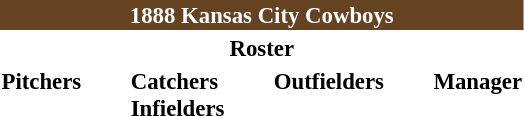<table class="toccolours" style="font-size: 95%;">
<tr>
<th colspan="10" style="background-color: #654321; color: white; text-align: center;">1888 Kansas City Cowboys</th>
</tr>
<tr>
<td colspan="10" style="background-color: white; color: 654321; text-align: center;"><strong>Roster</strong></td>
</tr>
<tr>
<td valign="top"><strong>Pitchers</strong><br>





</td>
<td width="25px"></td>
<td valign="top"><strong>Catchers</strong><br>



<strong>Infielders</strong>




</td>
<td width="25px"></td>
<td valign="top"><strong>Outfielders</strong><br>








</td>
<td width="25px"></td>
<td valign="top"><strong>Manager</strong><br>

</td>
</tr>
</table>
